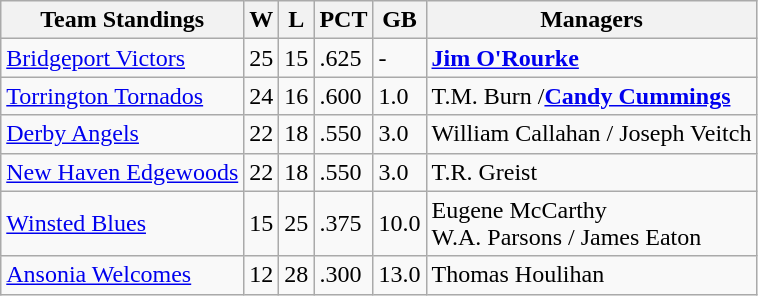<table class="wikitable">
<tr>
<th>Team Standings</th>
<th>W</th>
<th>L</th>
<th>PCT</th>
<th>GB</th>
<th>Managers</th>
</tr>
<tr>
<td><a href='#'>Bridgeport Victors</a></td>
<td>25</td>
<td>15</td>
<td>.625</td>
<td>-</td>
<td><strong><a href='#'>Jim O'Rourke</a></strong></td>
</tr>
<tr>
<td><a href='#'>Torrington Tornados</a></td>
<td>24</td>
<td>16</td>
<td>.600</td>
<td>1.0</td>
<td>T.M. Burn /<strong><a href='#'>Candy Cummings</a></strong></td>
</tr>
<tr>
<td><a href='#'>Derby Angels</a></td>
<td>22</td>
<td>18</td>
<td>.550</td>
<td>3.0</td>
<td>William Callahan / Joseph Veitch</td>
</tr>
<tr>
<td><a href='#'>New Haven Edgewoods</a></td>
<td>22</td>
<td>18</td>
<td>.550</td>
<td>3.0</td>
<td>T.R. Greist</td>
</tr>
<tr>
<td><a href='#'>Winsted Blues</a></td>
<td>15</td>
<td>25</td>
<td>.375</td>
<td>10.0</td>
<td>Eugene McCarthy <br>W.A. Parsons / James Eaton</td>
</tr>
<tr>
<td><a href='#'>Ansonia Welcomes</a></td>
<td>12</td>
<td>28</td>
<td>.300</td>
<td>13.0</td>
<td>Thomas Houlihan</td>
</tr>
</table>
